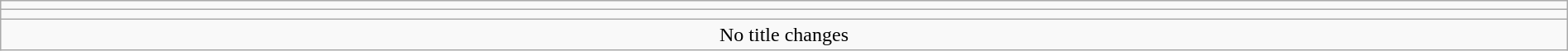<table class="wikitable" style="text-align:center; width:100%;">
<tr>
<td colspan=5></td>
</tr>
<tr>
<td colspan=5><strong></strong></td>
</tr>
<tr>
<td colspan="5">No title changes</td>
</tr>
</table>
